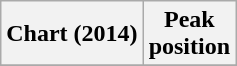<table class="wikitable sortable plainrowheaders" style="text-align:center">
<tr>
<th scope="col">Chart (2014)</th>
<th scope="col">Peak<br> position</th>
</tr>
<tr>
</tr>
</table>
